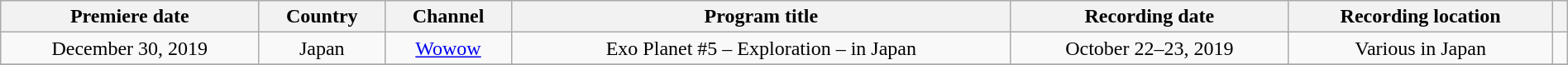<table class="wikitable" style="text-align:center" width="100%">
<tr>
<th>Premiere date</th>
<th>Country</th>
<th>Channel</th>
<th>Program title</th>
<th>Recording date</th>
<th>Recording location</th>
<th></th>
</tr>
<tr>
<td>December 30, 2019</td>
<td>Japan</td>
<td><a href='#'>Wowow</a></td>
<td>Exo Planet #5 – Exploration – in Japan</td>
<td>October 22–23, 2019</td>
<td>Various in Japan</td>
<td></td>
</tr>
<tr>
</tr>
</table>
